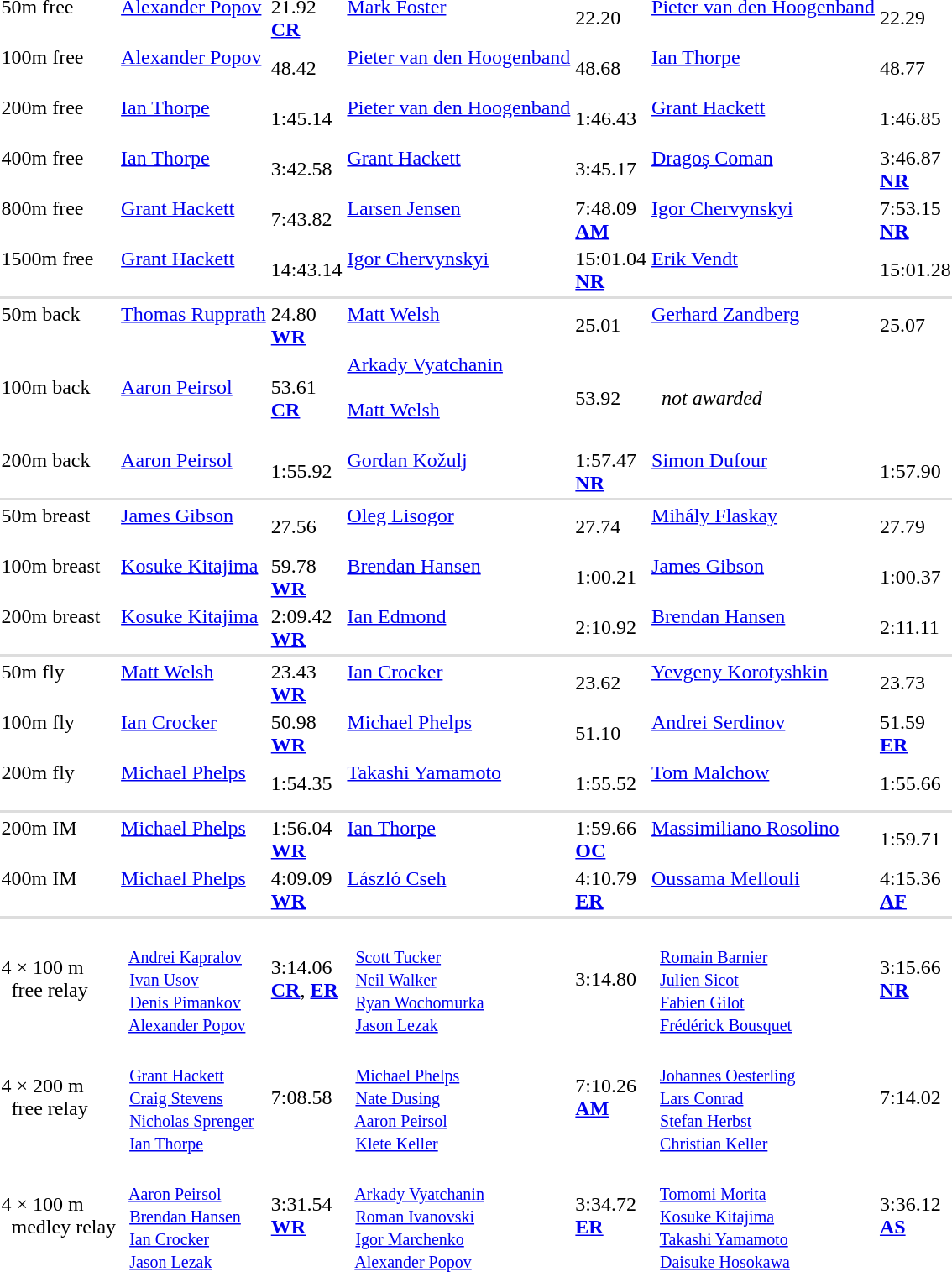<table>
<tr>
<td>50m free <br>  </td>
<td><a href='#'>Alexander Popov</a> <small><br>   </small></td>
<td>21.92<br><strong><a href='#'>CR</a></strong></td>
<td><a href='#'>Mark Foster</a> <small><br>   </small></td>
<td>22.20</td>
<td><a href='#'>Pieter van den Hoogenband</a> <small><br>   </small></td>
<td>22.29</td>
</tr>
<tr>
<td>100m free <br>  </td>
<td><a href='#'>Alexander Popov</a> <small><br>   </small></td>
<td>48.42</td>
<td><a href='#'>Pieter van den Hoogenband</a> <small><br>   </small></td>
<td>48.68</td>
<td><a href='#'>Ian Thorpe</a> <small><br>   </small></td>
<td>48.77</td>
</tr>
<tr>
<td>200m free <br>  </td>
<td><a href='#'>Ian Thorpe</a> <small><br>   </small></td>
<td>1:45.14</td>
<td><a href='#'>Pieter van den Hoogenband</a> <small><br>   </small></td>
<td>1:46.43</td>
<td><a href='#'>Grant Hackett</a> <small><br>   </small></td>
<td>1:46.85</td>
</tr>
<tr>
<td>400m free <br>  </td>
<td><a href='#'>Ian Thorpe</a> <small><br>   </small></td>
<td>3:42.58</td>
<td><a href='#'>Grant Hackett</a> <small><br>   </small></td>
<td>3:45.17</td>
<td><a href='#'>Dragoş Coman</a> <small><br>   </small></td>
<td>3:46.87<br><strong><a href='#'>NR</a></strong></td>
</tr>
<tr>
<td>800m free <br>  </td>
<td><a href='#'>Grant Hackett</a> <small><br>   </small></td>
<td>7:43.82</td>
<td><a href='#'>Larsen Jensen</a> <small><br>   </small></td>
<td>7:48.09<br><strong><a href='#'>AM</a></strong></td>
<td><a href='#'>Igor Chervynskyi</a> <small><br>   </small></td>
<td>7:53.15<br><strong><a href='#'>NR</a></strong></td>
</tr>
<tr>
<td>1500m free <br>  </td>
<td><a href='#'>Grant Hackett</a> <small><br>   </small></td>
<td>14:43.14</td>
<td><a href='#'>Igor Chervynskyi</a> <small><br>   </small></td>
<td>15:01.04<br><strong><a href='#'>NR</a></strong></td>
<td><a href='#'>Erik Vendt</a> <small><br>   </small></td>
<td>15:01.28</td>
</tr>
<tr bgcolor=#DDDDDD>
<td colspan=7></td>
</tr>
<tr>
<td>50m back <br>  </td>
<td><a href='#'>Thomas Rupprath</a> <small><br>   </small></td>
<td>24.80<br><strong><a href='#'>WR</a></strong></td>
<td><a href='#'>Matt Welsh</a> <small><br>   </small></td>
<td>25.01</td>
<td><a href='#'>Gerhard Zandberg</a> <small><br>   </small></td>
<td>25.07</td>
</tr>
<tr>
<td>100m back <br>  </td>
<td><a href='#'>Aaron Peirsol</a> <small><br>   </small></td>
<td>53.61<br><strong><a href='#'>CR</a></strong></td>
<td><a href='#'>Arkady Vyatchanin</a> <small><br>   </small> <br> <a href='#'>Matt Welsh</a> <small><br>   </small></td>
<td>53.92</td>
<td colspan=2>  <em>not awarded</em></td>
</tr>
<tr>
<td>200m back <br>  </td>
<td><a href='#'>Aaron Peirsol</a> <small><br>   </small></td>
<td>1:55.92</td>
<td><a href='#'>Gordan Kožulj</a> <small><br>   </small></td>
<td>1:57.47<br><strong><a href='#'>NR</a></strong></td>
<td><a href='#'>Simon Dufour</a> <small><br>   </small></td>
<td>1:57.90</td>
</tr>
<tr bgcolor=#DDDDDD>
<td colspan=7></td>
</tr>
<tr>
<td>50m breast <br>  </td>
<td><a href='#'>James Gibson</a> <small><br>   </small></td>
<td>27.56</td>
<td><a href='#'>Oleg Lisogor</a> <small><br>   </small></td>
<td>27.74</td>
<td><a href='#'>Mihály Flaskay</a> <small><br>   </small></td>
<td>27.79</td>
</tr>
<tr>
<td>100m breast <br>  </td>
<td><a href='#'>Kosuke Kitajima</a> <small><br>   </small></td>
<td>59.78<br><strong><a href='#'>WR</a></strong></td>
<td><a href='#'>Brendan Hansen</a> <small><br>   </small></td>
<td>1:00.21</td>
<td><a href='#'>James Gibson</a> <small><br>   </small></td>
<td>1:00.37</td>
</tr>
<tr>
<td>200m breast <br>  </td>
<td><a href='#'>Kosuke Kitajima</a> <small><br>   </small></td>
<td>2:09.42<br><strong><a href='#'>WR</a></strong></td>
<td><a href='#'>Ian Edmond</a> <small><br>   </small></td>
<td>2:10.92</td>
<td><a href='#'>Brendan Hansen</a> <small><br>   </small></td>
<td>2:11.11</td>
</tr>
<tr bgcolor=#DDDDDD>
<td colspan=7></td>
</tr>
<tr>
<td>50m fly <br>  </td>
<td><a href='#'>Matt Welsh</a> <small><br>   </small></td>
<td>23.43<br><strong><a href='#'>WR</a></strong></td>
<td><a href='#'>Ian Crocker</a> <small><br>   </small></td>
<td>23.62</td>
<td><a href='#'>Yevgeny Korotyshkin</a> <small><br>   </small></td>
<td>23.73</td>
</tr>
<tr>
<td>100m fly <br>  </td>
<td><a href='#'>Ian Crocker</a> <small><br>   </small></td>
<td>50.98<br><strong><a href='#'>WR</a></strong></td>
<td><a href='#'>Michael Phelps</a> <small><br>   </small></td>
<td>51.10</td>
<td><a href='#'>Andrei Serdinov</a> <small><br>   </small></td>
<td>51.59<br><strong><a href='#'>ER</a></strong></td>
</tr>
<tr>
<td>200m fly <br>  </td>
<td><a href='#'>Michael Phelps</a> <small><br>   </small></td>
<td>1:54.35</td>
<td><a href='#'>Takashi Yamamoto</a> <small><br>   </small></td>
<td>1:55.52</td>
<td><a href='#'>Tom Malchow</a> <small><br>   </small></td>
<td>1:55.66</td>
</tr>
<tr bgcolor=#DDDDDD>
<td colspan=7></td>
</tr>
<tr>
<td>200m IM <br>  </td>
<td><a href='#'>Michael Phelps</a> <small><br>   </small></td>
<td>1:56.04<br><strong><a href='#'>WR</a></strong></td>
<td><a href='#'>Ian Thorpe</a> <small><br>   </small></td>
<td>1:59.66<br><strong><a href='#'>OC</a></strong></td>
<td><a href='#'>Massimiliano Rosolino</a> <small><br>   </small></td>
<td>1:59.71</td>
</tr>
<tr>
<td>400m IM <br>  </td>
<td><a href='#'>Michael Phelps</a> <small><br>   </small></td>
<td>4:09.09<br><strong><a href='#'>WR</a></strong></td>
<td><a href='#'>László Cseh</a> <small><br>   </small></td>
<td>4:10.79<br><strong><a href='#'>ER</a></strong></td>
<td><a href='#'>Oussama Mellouli</a> <small><br>   </small></td>
<td>4:15.36<br><strong><a href='#'>AF</a></strong></td>
</tr>
<tr bgcolor=#DDDDDD>
<td colspan=7></td>
</tr>
<tr>
<td>4 × 100 m <br>  free relay <br> </td>
<td><br><small>  <a href='#'>Andrei Kapralov</a> <br>  <a href='#'>Ivan Usov</a> <br>  <a href='#'>Denis Pimankov</a> <br>  <a href='#'>Alexander Popov</a></small></td>
<td>3:14.06<br><strong><a href='#'>CR</a></strong>, <strong><a href='#'>ER</a></strong></td>
<td><br><small>  <a href='#'>Scott Tucker</a> <br>  <a href='#'>Neil Walker</a> <br>  <a href='#'>Ryan Wochomurka</a> <br>  <a href='#'>Jason Lezak</a> </small></td>
<td>3:14.80</td>
<td><br><small>  <a href='#'>Romain Barnier</a> <br>  <a href='#'>Julien Sicot</a> <br>  <a href='#'>Fabien Gilot</a> <br>  <a href='#'>Frédérick Bousquet</a> </small></td>
<td>3:15.66<br><strong><a href='#'>NR</a></strong></td>
</tr>
<tr>
<td>4 × 200 m <br>  free relay <br> </td>
<td><br><small>  <a href='#'>Grant Hackett</a> <br>  <a href='#'>Craig Stevens</a> <br>  <a href='#'>Nicholas Sprenger</a> <br>  <a href='#'>Ian Thorpe</a> </small></td>
<td>7:08.58</td>
<td><br><small>  <a href='#'>Michael Phelps</a> <br>  <a href='#'>Nate Dusing</a> <br>  <a href='#'>Aaron Peirsol</a> <br>  <a href='#'>Klete Keller</a> </small></td>
<td>7:10.26<br><strong><a href='#'>AM</a></strong></td>
<td><br><small>  <a href='#'>Johannes Oesterling</a> <br>  <a href='#'>Lars Conrad</a> <br>  <a href='#'>Stefan Herbst</a> <br>  <a href='#'>Christian Keller</a> </small></td>
<td>7:14.02</td>
</tr>
<tr>
<td>4 × 100 m <br>  medley relay <br> </td>
<td><br><small>  <a href='#'>Aaron Peirsol</a> <br>  <a href='#'>Brendan Hansen</a> <br>  <a href='#'>Ian Crocker</a> <br>  <a href='#'>Jason Lezak</a> </small></td>
<td>3:31.54<br><strong><a href='#'>WR</a></strong></td>
<td><br><small>  <a href='#'>Arkady Vyatchanin</a> <br>  <a href='#'>Roman Ivanovski</a> <br>  <a href='#'>Igor Marchenko</a> <br>  <a href='#'>Alexander Popov</a> </small></td>
<td>3:34.72<br><strong><a href='#'>ER</a></strong></td>
<td><br><small>  <a href='#'>Tomomi Morita</a> <br>  <a href='#'>Kosuke Kitajima</a> <br>  <a href='#'>Takashi Yamamoto</a> <br>  <a href='#'>Daisuke Hosokawa</a> </small></td>
<td>3:36.12<br><strong><a href='#'>AS</a></strong></td>
</tr>
</table>
